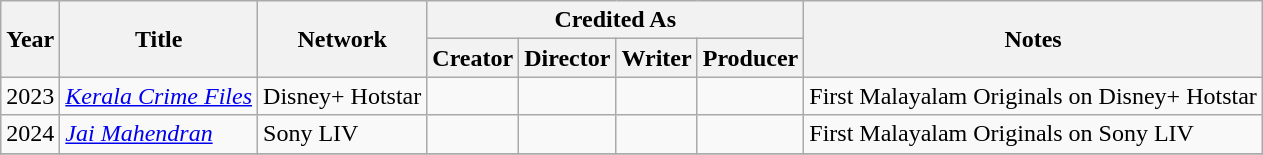<table class="wikitable sortable">
<tr>
<th rowspan="2">Year</th>
<th rowspan="2">Title</th>
<th rowspan="2">Network</th>
<th colspan="4">Credited As</th>
<th rowspan="2">Notes</th>
</tr>
<tr>
<th>Creator</th>
<th>Director</th>
<th>Writer</th>
<th>Producer</th>
</tr>
<tr>
<td style="text-align:center;">2023</td>
<td><em><a href='#'>Kerala Crime Files</a></em></td>
<td>Disney+ Hotstar</td>
<td></td>
<td></td>
<td></td>
<td></td>
<td>First Malayalam Originals on Disney+ Hotstar </td>
</tr>
<tr>
<td style="text-align:center;">2024</td>
<td><em><a href='#'>Jai Mahendran</a></em></td>
<td>Sony LIV</td>
<td></td>
<td></td>
<td></td>
<td></td>
<td>First Malayalam Originals on Sony LIV </td>
</tr>
<tr>
</tr>
</table>
